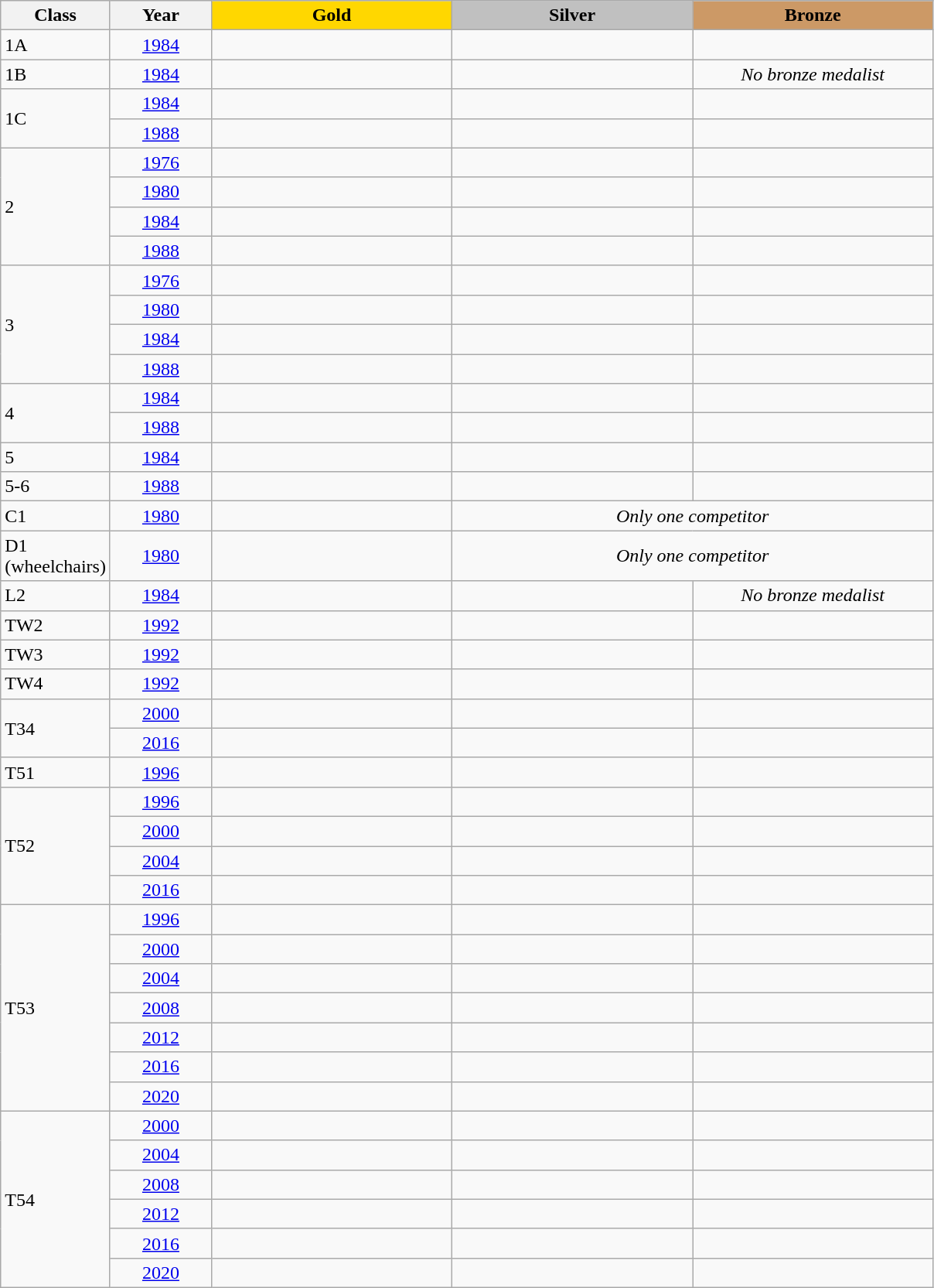<table class="wikitable">
<tr>
<th width=80>Class</th>
<th width=80>Year</th>
<td align=center width=200 bgcolor=gold><strong>Gold</strong></td>
<td align=center width=200 bgcolor=silver><strong>Silver</strong></td>
<td align=center width=200 bgcolor=cc9966><strong>Bronze</strong></td>
</tr>
<tr>
<td>1A</td>
<td align=center><a href='#'>1984</a></td>
<td></td>
<td></td>
<td></td>
</tr>
<tr>
<td>1B</td>
<td align=center><a href='#'>1984</a></td>
<td></td>
<td></td>
<td align="center"><em>No bronze medalist</em></td>
</tr>
<tr>
<td rowspan=2>1C</td>
<td align=center><a href='#'>1984</a></td>
<td></td>
<td></td>
<td></td>
</tr>
<tr>
<td align=center><a href='#'>1988</a></td>
<td></td>
<td></td>
<td></td>
</tr>
<tr>
<td rowspan=4>2</td>
<td align=center><a href='#'>1976</a></td>
<td></td>
<td></td>
<td></td>
</tr>
<tr>
<td align=center><a href='#'>1980</a></td>
<td></td>
<td></td>
<td></td>
</tr>
<tr>
<td align=center><a href='#'>1984</a></td>
<td></td>
<td></td>
<td></td>
</tr>
<tr>
<td align=center><a href='#'>1988</a></td>
<td></td>
<td></td>
<td></td>
</tr>
<tr>
<td rowspan=4>3</td>
<td align=center><a href='#'>1976</a></td>
<td></td>
<td></td>
<td></td>
</tr>
<tr>
<td align=center><a href='#'>1980</a></td>
<td></td>
<td></td>
<td></td>
</tr>
<tr>
<td align=center><a href='#'>1984</a></td>
<td></td>
<td></td>
<td></td>
</tr>
<tr>
<td align=center><a href='#'>1988</a></td>
<td></td>
<td></td>
<td></td>
</tr>
<tr>
<td rowspan=2>4</td>
<td align=center><a href='#'>1984</a></td>
<td></td>
<td></td>
<td></td>
</tr>
<tr>
<td align=center><a href='#'>1988</a></td>
<td></td>
<td></td>
<td></td>
</tr>
<tr>
<td>5</td>
<td align=center><a href='#'>1984</a></td>
<td></td>
<td></td>
<td></td>
</tr>
<tr>
<td>5-6</td>
<td align=center><a href='#'>1988</a></td>
<td></td>
<td></td>
<td></td>
</tr>
<tr>
<td>C1</td>
<td align=center><a href='#'>1980</a></td>
<td></td>
<td colspan="2" align="center"><em>Only one competitor</em></td>
</tr>
<tr>
<td>D1 (wheelchairs)</td>
<td align=center><a href='#'>1980</a></td>
<td></td>
<td colspan="2" align="center"><em>Only one competitor</em></td>
</tr>
<tr>
<td>L2</td>
<td align=center><a href='#'>1984</a></td>
<td></td>
<td></td>
<td align="center"><em>No bronze medalist</em></td>
</tr>
<tr>
<td>TW2</td>
<td align=center><a href='#'>1992</a></td>
<td></td>
<td></td>
<td></td>
</tr>
<tr>
<td>TW3</td>
<td align=center><a href='#'>1992</a></td>
<td></td>
<td></td>
<td></td>
</tr>
<tr>
<td>TW4</td>
<td align=center><a href='#'>1992</a></td>
<td></td>
<td></td>
<td></td>
</tr>
<tr>
<td rowspan=2>T34</td>
<td align=center><a href='#'>2000</a></td>
<td></td>
<td></td>
<td></td>
</tr>
<tr>
<td align=center><a href='#'>2016</a></td>
<td></td>
<td></td>
<td></td>
</tr>
<tr>
<td>T51</td>
<td align=center><a href='#'>1996</a></td>
<td></td>
<td></td>
<td></td>
</tr>
<tr>
<td rowspan=4>T52</td>
<td align=center><a href='#'>1996</a></td>
<td></td>
<td></td>
<td></td>
</tr>
<tr>
<td align=center><a href='#'>2000</a></td>
<td></td>
<td></td>
<td></td>
</tr>
<tr>
<td align=center><a href='#'>2004</a></td>
<td></td>
<td></td>
<td></td>
</tr>
<tr>
<td align=center><a href='#'>2016</a></td>
<td></td>
<td></td>
<td></td>
</tr>
<tr>
<td rowspan=7>T53</td>
<td align=center><a href='#'>1996</a></td>
<td></td>
<td></td>
<td></td>
</tr>
<tr>
<td align=center><a href='#'>2000</a></td>
<td></td>
<td></td>
<td></td>
</tr>
<tr>
<td align=center><a href='#'>2004</a></td>
<td></td>
<td></td>
<td></td>
</tr>
<tr>
<td align=center><a href='#'>2008</a></td>
<td></td>
<td></td>
<td></td>
</tr>
<tr>
<td align=center><a href='#'>2012</a></td>
<td></td>
<td></td>
<td></td>
</tr>
<tr>
<td align=center><a href='#'>2016</a></td>
<td></td>
<td></td>
<td></td>
</tr>
<tr>
<td align=center><a href='#'>2020</a></td>
<td></td>
<td></td>
<td></td>
</tr>
<tr>
<td rowspan=6>T54</td>
<td align=center><a href='#'>2000</a></td>
<td></td>
<td></td>
<td></td>
</tr>
<tr>
<td align=center><a href='#'>2004</a></td>
<td></td>
<td></td>
<td></td>
</tr>
<tr>
<td align=center><a href='#'>2008</a></td>
<td></td>
<td></td>
<td></td>
</tr>
<tr>
<td align=center><a href='#'>2012</a></td>
<td></td>
<td></td>
<td></td>
</tr>
<tr>
<td align=center><a href='#'>2016</a></td>
<td></td>
<td></td>
<td></td>
</tr>
<tr>
<td align=center><a href='#'>2020</a></td>
<td></td>
<td></td>
<td></td>
</tr>
</table>
